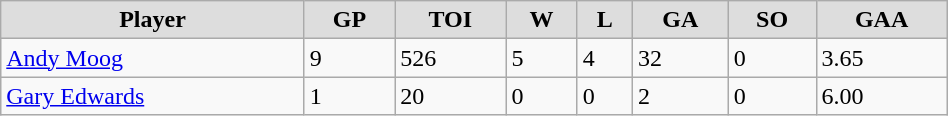<table class="wikitable" style="width:50%;">
<tr style="text-align:center; background:#ddd;">
<td><strong>Player</strong></td>
<td><strong>GP</strong></td>
<td><strong>TOI</strong></td>
<td><strong>W</strong></td>
<td><strong>L</strong></td>
<td><strong>GA</strong></td>
<td><strong>SO</strong></td>
<td><strong>GAA</strong></td>
</tr>
<tr>
<td><a href='#'>Andy Moog</a></td>
<td>9</td>
<td>526</td>
<td>5</td>
<td>4</td>
<td>32</td>
<td>0</td>
<td>3.65</td>
</tr>
<tr>
<td><a href='#'>Gary Edwards</a></td>
<td>1</td>
<td>20</td>
<td>0</td>
<td>0</td>
<td>2</td>
<td>0</td>
<td>6.00</td>
</tr>
</table>
